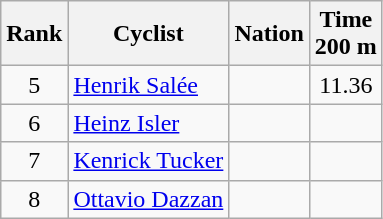<table class="wikitable sortable" style="text-align:center;">
<tr>
<th>Rank</th>
<th>Cyclist</th>
<th>Nation</th>
<th>Time<br>200 m</th>
</tr>
<tr>
<td>5</td>
<td align=left><a href='#'>Henrik Salée</a></td>
<td align=left></td>
<td>11.36</td>
</tr>
<tr>
<td>6</td>
<td align=left><a href='#'>Heinz Isler</a></td>
<td align=left></td>
<td></td>
</tr>
<tr>
<td>7</td>
<td align=left><a href='#'>Kenrick Tucker</a></td>
<td align=left></td>
<td></td>
</tr>
<tr>
<td>8</td>
<td align=left><a href='#'>Ottavio Dazzan</a></td>
<td align=left></td>
<td></td>
</tr>
</table>
